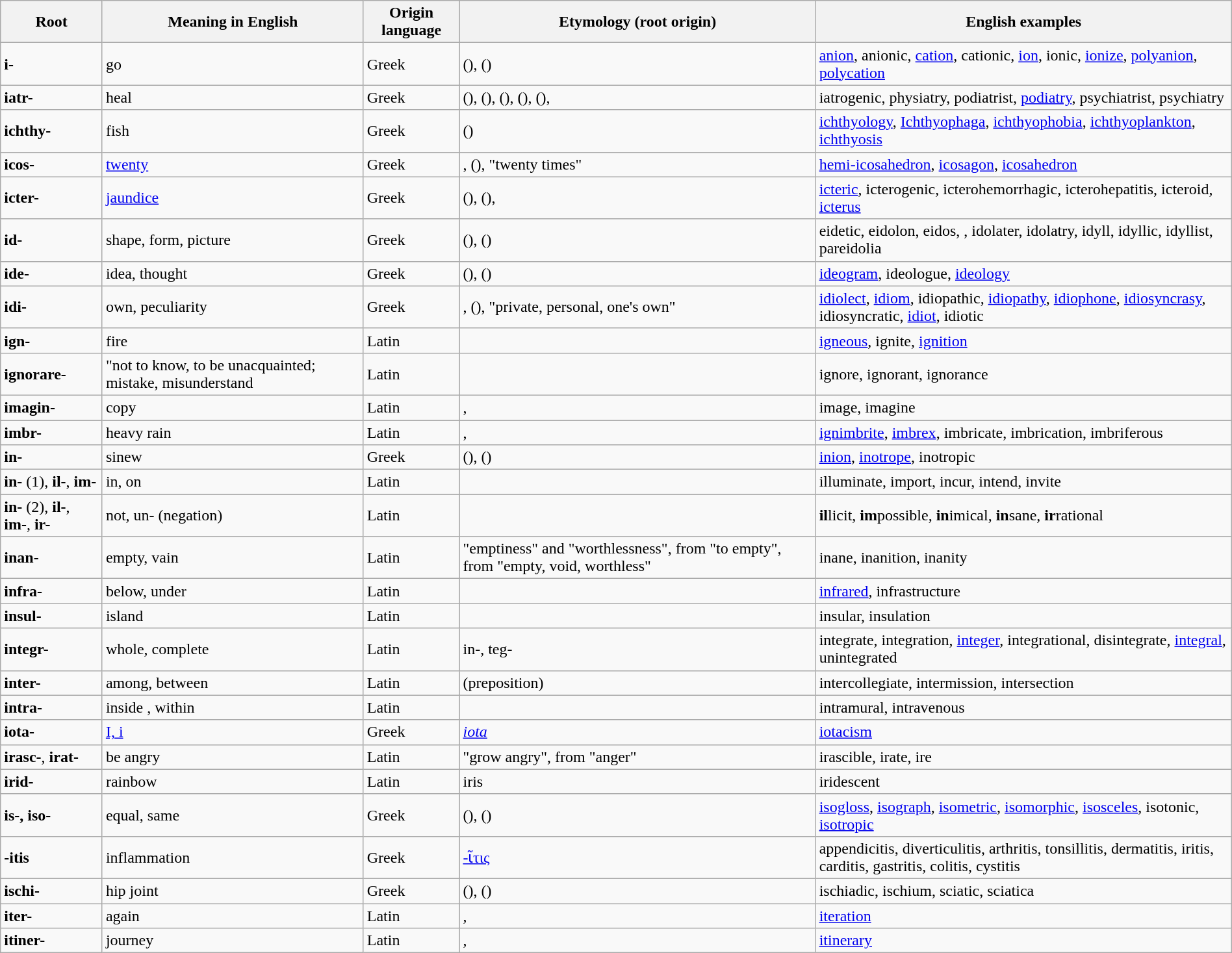<table class="wikitable sortable" style="width:100%;">
<tr>
<th>Root</th>
<th>Meaning in English</th>
<th>Origin language</th>
<th>Etymology (root origin)</th>
<th>English examples</th>
</tr>
<tr>
<td><strong>i-</strong></td>
<td>go</td>
<td>Greek</td>
<td> (),  ()</td>
<td><a href='#'>anion</a>, anionic, <a href='#'>cation</a>, cationic, <a href='#'>ion</a>, ionic, <a href='#'>ionize</a>, <a href='#'>polyanion</a>, <a href='#'>polycation</a></td>
</tr>
<tr>
<td><strong>iatr-</strong></td>
<td>heal</td>
<td>Greek</td>
<td> (),  (),  (),  (),  (), </td>
<td>iatrogenic, physiatry, podiatrist, <a href='#'>podiatry</a>, psychiatrist, psychiatry</td>
</tr>
<tr>
<td><strong>ichthy-</strong></td>
<td>fish</td>
<td>Greek</td>
<td> ()</td>
<td><a href='#'>ichthyology</a>, <a href='#'>Ichthyophaga</a>, <a href='#'>ichthyophobia</a>, <a href='#'>ichthyoplankton</a>, <a href='#'>ichthyosis</a></td>
</tr>
<tr>
<td><strong>icos-</strong></td>
<td><a href='#'>twenty</a></td>
<td>Greek</td>
<td>,  (),  "twenty times"</td>
<td><a href='#'>hemi-icosahedron</a>, <a href='#'>icosagon</a>, <a href='#'>icosahedron</a></td>
</tr>
<tr>
<td><strong>icter-</strong></td>
<td><a href='#'>jaundice</a></td>
<td>Greek</td>
<td> (),  (), </td>
<td><a href='#'>icteric</a>, icterogenic, icterohemorrhagic, icterohepatitis, icteroid, <a href='#'>icterus</a></td>
</tr>
<tr>
<td><strong>id-</strong> </td>
<td>shape, form, picture</td>
<td>Greek</td>
<td> (),  ()</td>
<td>eidetic, eidolon, eidos, , idolater, idolatry, idyll, idyllic, idyllist, pareidolia</td>
</tr>
<tr>
<td><strong>ide-</strong></td>
<td>idea, thought</td>
<td>Greek</td>
<td> (),  ()</td>
<td><a href='#'>ideogram</a>, ideologue, <a href='#'>ideology</a></td>
</tr>
<tr>
<td><strong>idi-</strong></td>
<td>own, peculiarity</td>
<td>Greek</td>
<td>,  (),  "private, personal, one's own"</td>
<td><a href='#'>idiolect</a>, <a href='#'>idiom</a>, idiopathic, <a href='#'>idiopathy</a>, <a href='#'>idiophone</a>, <a href='#'>idiosyncrasy</a>, idiosyncratic, <a href='#'>idiot</a>, idiotic</td>
</tr>
<tr>
<td><strong>ign-</strong></td>
<td>fire</td>
<td>Latin</td>
<td></td>
<td><a href='#'>igneous</a>, ignite, <a href='#'>ignition</a></td>
</tr>
<tr>
<td><strong>ignorare-</strong></td>
<td>"not to know, to be unacquainted; mistake, misunderstand</td>
<td>Latin</td>
<td></td>
<td>ignore, ignorant, ignorance</td>
</tr>
<tr>
<td><strong>imagin-</strong></td>
<td>copy</td>
<td>Latin</td>
<td>, </td>
<td>image, imagine</td>
</tr>
<tr>
<td><strong>imbr-</strong></td>
<td>heavy rain</td>
<td>Latin</td>
<td>, </td>
<td><a href='#'>ignimbrite</a>, <a href='#'>imbrex</a>, imbricate, imbrication, imbriferous</td>
</tr>
<tr>
<td><strong>in-</strong></td>
<td>sinew</td>
<td>Greek</td>
<td> (),  ()</td>
<td><a href='#'>inion</a>, <a href='#'>inotrope</a>, inotropic</td>
</tr>
<tr>
<td><strong>in-</strong> (1), <strong>il-</strong>, <strong>im-</strong></td>
<td>in, on</td>
<td>Latin</td>
<td></td>
<td>illuminate, import, incur, intend, invite</td>
</tr>
<tr>
<td><strong>in-</strong> (2), <strong>il-</strong>, <strong>im-</strong>, <strong>ir-</strong></td>
<td>not, un- (negation)</td>
<td>Latin</td>
<td></td>
<td><strong>il</strong>licit, <strong>im</strong>possible, <strong>in</strong>imical, <strong>in</strong>sane, <strong>ir</strong>rational</td>
</tr>
<tr>
<td><strong>inan-</strong></td>
<td>empty, vain</td>
<td>Latin</td>
<td> "emptiness" and  "worthlessness", from  "to empty", from  "empty, void, worthless"</td>
<td>inane, inanition, inanity</td>
</tr>
<tr>
<td><strong>infra-</strong></td>
<td>below, under</td>
<td>Latin</td>
<td></td>
<td><a href='#'>infrared</a>, infrastructure</td>
</tr>
<tr>
<td><strong>insul-</strong></td>
<td>island</td>
<td>Latin</td>
<td></td>
<td>insular, insulation</td>
</tr>
<tr>
<td><strong>integr-</strong></td>
<td>whole, complete</td>
<td>Latin</td>
<td>in-, teg-</td>
<td>integrate, integration, <a href='#'>integer</a>, integrational, disintegrate, <a href='#'>integral</a>, unintegrated</td>
</tr>
<tr>
<td><strong>inter-</strong></td>
<td>among, between</td>
<td>Latin</td>
<td> (preposition)</td>
<td>intercollegiate, intermission, intersection</td>
</tr>
<tr>
<td><strong>intra-</strong></td>
<td>inside , within</td>
<td>Latin</td>
<td></td>
<td>intramural, intravenous</td>
</tr>
<tr>
<td><strong>iota-</strong></td>
<td><a href='#'>I, i</a></td>
<td>Greek</td>
<td><em><a href='#'>iota</a></em></td>
<td><a href='#'>iotacism</a></td>
</tr>
<tr>
<td><strong>irasc-</strong>, <strong>irat-</strong></td>
<td>be angry</td>
<td>Latin</td>
<td> "grow angry", from  "anger"</td>
<td>irascible, irate, ire</td>
</tr>
<tr>
<td><strong>irid-</strong></td>
<td>rainbow</td>
<td>Latin</td>
<td>iris</td>
<td>iridescent</td>
</tr>
<tr>
<td><strong>is-, iso-</strong></td>
<td>equal, same</td>
<td>Greek</td>
<td> (),  ()</td>
<td><a href='#'>isogloss</a>, <a href='#'>isograph</a>, <a href='#'>isometric</a>, <a href='#'>isomorphic</a>, <a href='#'>isosceles</a>, isotonic, <a href='#'>isotropic</a></td>
</tr>
<tr>
<td><strong>-itis</strong></td>
<td>inflammation</td>
<td>Greek</td>
<td><a href='#'>-ῖτις</a></td>
<td>appendicitis, diverticulitis, arthritis, tonsillitis, dermatitis, iritis, carditis, gastritis, colitis, cystitis</td>
</tr>
<tr>
<td><strong>ischi-</strong></td>
<td>hip joint</td>
<td>Greek</td>
<td> (),  ()</td>
<td>ischiadic, ischium, sciatic, sciatica</td>
</tr>
<tr>
<td><strong>iter-</strong></td>
<td>again</td>
<td>Latin</td>
<td>, </td>
<td><a href='#'>iteration</a></td>
</tr>
<tr>
<td><strong>itiner-</strong></td>
<td>journey</td>
<td>Latin</td>
<td>, </td>
<td><a href='#'>itinerary</a></td>
</tr>
</table>
